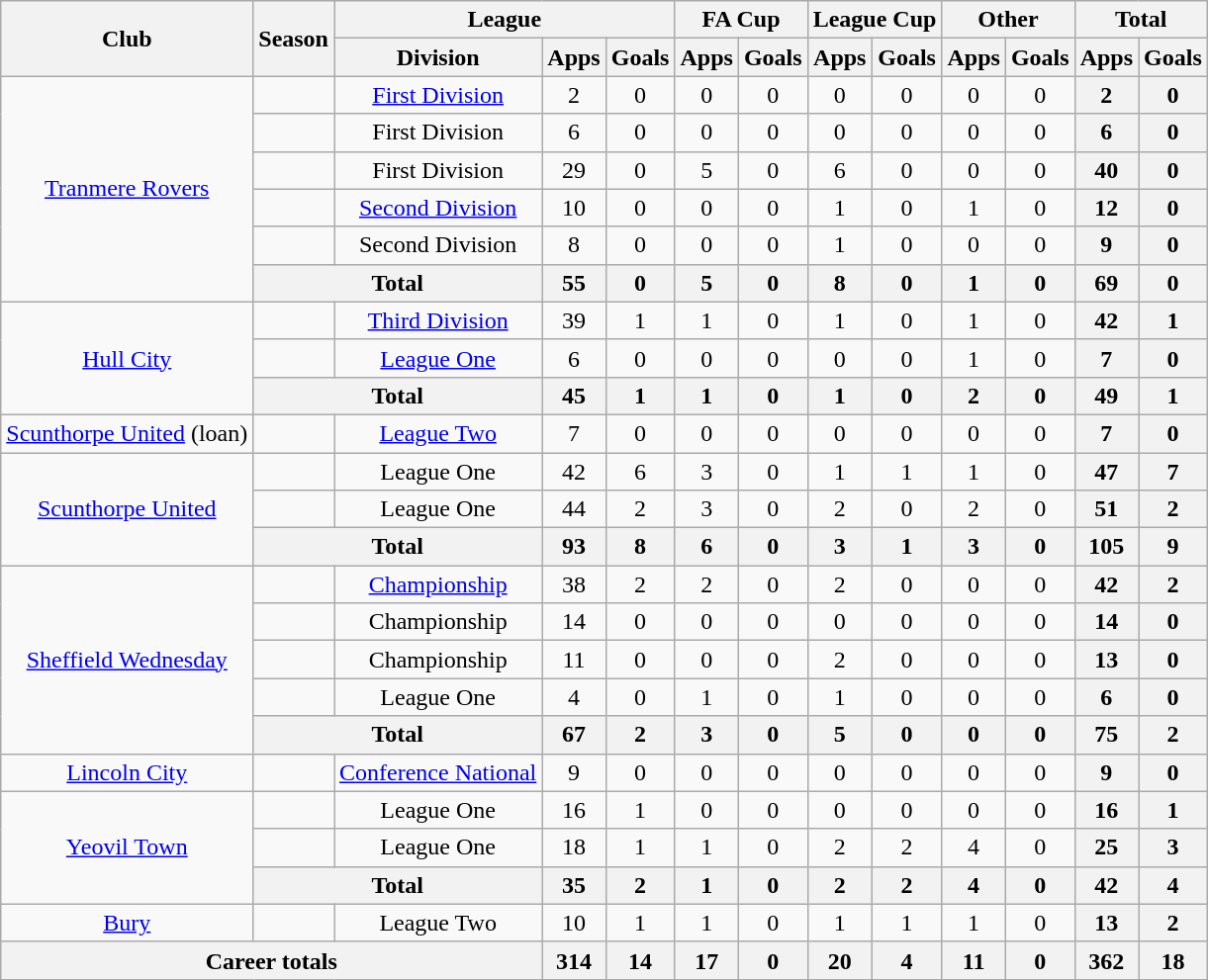<table class="wikitable" style="text-align: center;">
<tr>
<th rowspan="2">Club</th>
<th rowspan="2">Season</th>
<th colspan="3">League</th>
<th colspan="2">FA Cup</th>
<th colspan="2">League Cup</th>
<th colspan="2">Other</th>
<th colspan="2">Total</th>
</tr>
<tr>
<th>Division</th>
<th>Apps</th>
<th>Goals</th>
<th>Apps</th>
<th>Goals</th>
<th>Apps</th>
<th>Goals</th>
<th>Apps</th>
<th>Goals</th>
<th>Apps</th>
<th>Goals</th>
</tr>
<tr>
<td rowspan="6" valign="center"><a href='#'>Tranmere Rovers</a></td>
<td></td>
<td><a href='#'>First Division</a></td>
<td>2</td>
<td>0</td>
<td>0</td>
<td>0</td>
<td>0</td>
<td>0</td>
<td>0</td>
<td>0</td>
<th>2</th>
<th>0</th>
</tr>
<tr>
<td></td>
<td>First Division</td>
<td>6</td>
<td>0</td>
<td>0</td>
<td>0</td>
<td>0</td>
<td>0</td>
<td>0</td>
<td>0</td>
<th>6</th>
<th>0</th>
</tr>
<tr>
<td></td>
<td>First Division</td>
<td>29</td>
<td>0</td>
<td>5</td>
<td>0</td>
<td>6</td>
<td>0</td>
<td>0</td>
<td>0</td>
<th>40</th>
<th>0</th>
</tr>
<tr>
<td></td>
<td><a href='#'>Second Division</a></td>
<td>10</td>
<td>0</td>
<td>0</td>
<td>0</td>
<td>1</td>
<td>0</td>
<td>1</td>
<td>0</td>
<th>12</th>
<th>0</th>
</tr>
<tr>
<td></td>
<td>Second Division</td>
<td>8</td>
<td>0</td>
<td>0</td>
<td>0</td>
<td>1</td>
<td>0</td>
<td>0</td>
<td>0</td>
<th>9</th>
<th>0</th>
</tr>
<tr>
<th colspan="2">Total</th>
<th>55</th>
<th>0</th>
<th>5</th>
<th>0</th>
<th>8</th>
<th>0</th>
<th>1</th>
<th>0</th>
<th>69</th>
<th>0</th>
</tr>
<tr>
<td rowspan="3" valign="center"><a href='#'>Hull City</a></td>
<td></td>
<td><a href='#'>Third Division</a></td>
<td>39</td>
<td>1</td>
<td>1</td>
<td>0</td>
<td>1</td>
<td>0</td>
<td>1</td>
<td>0</td>
<th>42</th>
<th>1</th>
</tr>
<tr>
<td></td>
<td><a href='#'>League One</a></td>
<td>6</td>
<td>0</td>
<td>0</td>
<td>0</td>
<td>0</td>
<td>0</td>
<td>1</td>
<td>0</td>
<th>7</th>
<th>0</th>
</tr>
<tr>
<th colspan="2">Total</th>
<th>45</th>
<th>1</th>
<th>1</th>
<th>0</th>
<th>1</th>
<th>0</th>
<th>2</th>
<th>0</th>
<th>49</th>
<th>1</th>
</tr>
<tr>
<td valign="center"><a href='#'>Scunthorpe United</a> (loan)</td>
<td></td>
<td><a href='#'>League Two</a></td>
<td>7</td>
<td>0</td>
<td>0</td>
<td>0</td>
<td>0</td>
<td>0</td>
<td>0</td>
<td>0</td>
<th>7</th>
<th>0</th>
</tr>
<tr>
<td rowspan="3" valign="center"><a href='#'>Scunthorpe United</a></td>
<td></td>
<td>League One</td>
<td>42</td>
<td>6</td>
<td>3</td>
<td>0</td>
<td>1</td>
<td>1</td>
<td>1</td>
<td>0</td>
<th>47</th>
<th>7</th>
</tr>
<tr>
<td></td>
<td>League One</td>
<td>44</td>
<td>2</td>
<td>3</td>
<td>0</td>
<td>2</td>
<td>0</td>
<td>2</td>
<td>0</td>
<th>51</th>
<th>2</th>
</tr>
<tr>
<th colspan="2">Total</th>
<th>93</th>
<th>8</th>
<th>6</th>
<th>0</th>
<th>3</th>
<th>1</th>
<th>3</th>
<th>0</th>
<th>105</th>
<th>9</th>
</tr>
<tr>
<td rowspan="5" valign="center"><a href='#'>Sheffield Wednesday</a></td>
<td></td>
<td><a href='#'>Championship</a></td>
<td>38</td>
<td>2</td>
<td>2</td>
<td>0</td>
<td>2</td>
<td>0</td>
<td>0</td>
<td>0</td>
<th>42</th>
<th>2</th>
</tr>
<tr>
<td></td>
<td>Championship</td>
<td>14</td>
<td>0</td>
<td>0</td>
<td>0</td>
<td>0</td>
<td>0</td>
<td>0</td>
<td>0</td>
<th>14</th>
<th>0</th>
</tr>
<tr>
<td></td>
<td>Championship</td>
<td>11</td>
<td>0</td>
<td>0</td>
<td>0</td>
<td>2</td>
<td>0</td>
<td>0</td>
<td>0</td>
<th>13</th>
<th>0</th>
</tr>
<tr>
<td></td>
<td>League One</td>
<td>4</td>
<td>0</td>
<td>1</td>
<td>0</td>
<td>1</td>
<td>0</td>
<td>0</td>
<td>0</td>
<th>6</th>
<th>0</th>
</tr>
<tr>
<th colspan="2">Total</th>
<th>67</th>
<th>2</th>
<th>3</th>
<th>0</th>
<th>5</th>
<th>0</th>
<th>0</th>
<th>0</th>
<th>75</th>
<th>2</th>
</tr>
<tr>
<td valign="center"><a href='#'>Lincoln City</a></td>
<td></td>
<td><a href='#'>Conference National</a></td>
<td>9</td>
<td>0</td>
<td>0</td>
<td>0</td>
<td>0</td>
<td>0</td>
<td>0</td>
<td>0</td>
<th>9</th>
<th>0</th>
</tr>
<tr>
<td rowspan="3" valign="center"><a href='#'>Yeovil Town</a></td>
<td></td>
<td>League One</td>
<td>16</td>
<td>1</td>
<td>0</td>
<td>0</td>
<td>0</td>
<td>0</td>
<td>0</td>
<td>0</td>
<th>16</th>
<th>1</th>
</tr>
<tr>
<td></td>
<td>League One</td>
<td>18</td>
<td>1</td>
<td>1</td>
<td>0</td>
<td>2</td>
<td>2</td>
<td>4</td>
<td>0</td>
<th>25</th>
<th>3</th>
</tr>
<tr>
<th colspan="2">Total</th>
<th>35</th>
<th>2</th>
<th>1</th>
<th>0</th>
<th>2</th>
<th>2</th>
<th>4</th>
<th>0</th>
<th>42</th>
<th>4</th>
</tr>
<tr>
<td valign="center"><a href='#'>Bury</a></td>
<td></td>
<td>League Two</td>
<td>10</td>
<td>1</td>
<td>1</td>
<td>0</td>
<td>1</td>
<td>1</td>
<td>1</td>
<td>0</td>
<th>13</th>
<th>2</th>
</tr>
<tr>
<th colspan=3>Career totals</th>
<th>314</th>
<th>14</th>
<th>17</th>
<th>0</th>
<th>20</th>
<th>4</th>
<th>11</th>
<th>0</th>
<th>362</th>
<th>18</th>
</tr>
</table>
